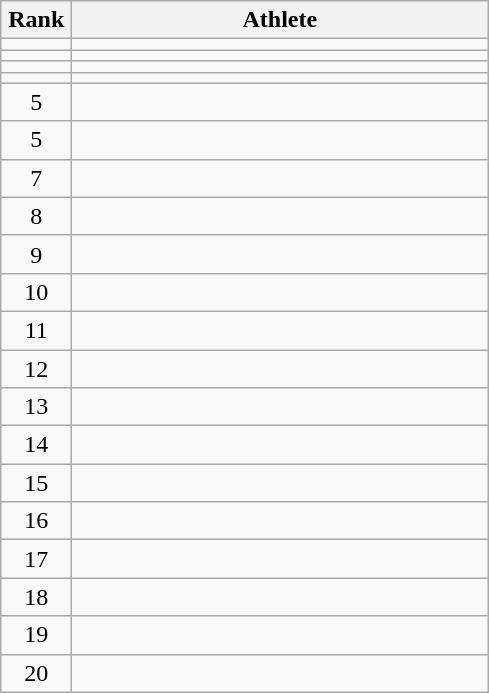<table class="wikitable" style="text-align: center;">
<tr>
<th width=40>Rank</th>
<th width=270>Athlete</th>
</tr>
<tr>
<td></td>
<td align="left"></td>
</tr>
<tr>
<td></td>
<td align="left"></td>
</tr>
<tr>
<td></td>
<td align="left"></td>
</tr>
<tr>
<td></td>
<td align="left"></td>
</tr>
<tr>
<td>5</td>
<td align="left"></td>
</tr>
<tr>
<td>5</td>
<td align="left"></td>
</tr>
<tr>
<td>7</td>
<td align="left"></td>
</tr>
<tr>
<td>8</td>
<td align="left"></td>
</tr>
<tr>
<td>9</td>
<td align="left"></td>
</tr>
<tr>
<td>10</td>
<td align="left"></td>
</tr>
<tr>
<td>11</td>
<td align="left"></td>
</tr>
<tr>
<td>12</td>
<td align="left"></td>
</tr>
<tr>
<td>13</td>
<td align="left"></td>
</tr>
<tr>
<td>14</td>
<td align="left"></td>
</tr>
<tr>
<td>15</td>
<td align="left"></td>
</tr>
<tr>
<td>16</td>
<td align="left"></td>
</tr>
<tr>
<td>17</td>
<td align="left"></td>
</tr>
<tr>
<td>18</td>
<td align="left"></td>
</tr>
<tr>
<td>19</td>
<td align="left"></td>
</tr>
<tr>
<td>20</td>
<td align="left"></td>
</tr>
</table>
